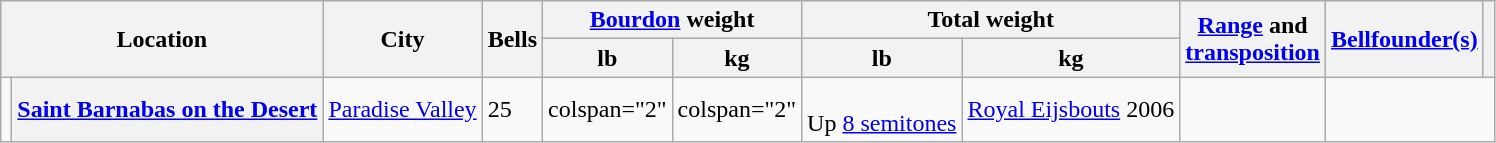<table class="wikitable sortable plainrowheaders">
<tr>
<th scope="col" colspan="2" rowspan="2" class="unsortable">Location</th>
<th scope="col" rowspan="2">City</th>
<th scope="col" rowspan="2">Bells</th>
<th scope="col" colspan="2"><a href='#'>Bourdon</a> weight</th>
<th scope="col" colspan="2">Total weight</th>
<th scope="col" rowspan="2" class="unsortable"><a href='#'>Range</a> and<br><a href='#'>transposition</a></th>
<th scope="col" rowspan="2" class="unsortable"><a href='#'>Bellfounder(s)</a></th>
<th scope="col" rowspan="2" class="unsortable"></th>
</tr>
<tr>
<th scope="col">lb</th>
<th scope="col">kg</th>
<th scope="col">lb</th>
<th scope="col">kg</th>
</tr>
<tr>
<td></td>
<th scope="row"><a href='#'>Saint Barnabas on the Desert</a></th>
<td><a href='#'>Paradise Valley</a></td>
<td>25</td>
<td>colspan="2" </td>
<td>colspan="2" </td>
<td style="text-align: center"><br>Up <a href='#'>8 semitones</a></td>
<td><a href='#'>Royal Eijsbouts</a> 2006</td>
<td></td>
</tr>
</table>
